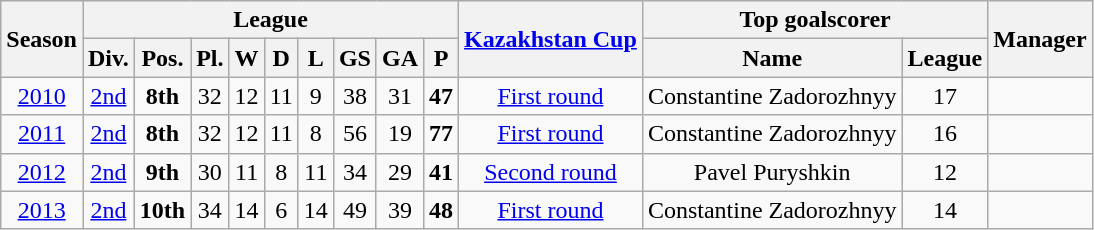<table class="wikitable">
<tr style="background:#efefef;">
<th rowspan="2">Season</th>
<th colspan="9">League</th>
<th rowspan="2"><a href='#'>Kazakhstan Cup</a></th>
<th colspan="2">Top goalscorer</th>
<th rowspan="2">Manager</th>
</tr>
<tr>
<th>Div.</th>
<th>Pos.</th>
<th>Pl.</th>
<th>W</th>
<th>D</th>
<th>L</th>
<th>GS</th>
<th>GA</th>
<th>P</th>
<th>Name</th>
<th>League</th>
</tr>
<tr>
<td align=center><a href='#'>2010</a></td>
<td align=center><a href='#'>2nd</a></td>
<td align=center><strong>8th</strong></td>
<td align=center>32</td>
<td align=center>12</td>
<td align=center>11</td>
<td align=center>9</td>
<td align=center>38</td>
<td align=center>31</td>
<td align=center><strong>47</strong></td>
<td align=center><a href='#'>First round</a></td>
<td align=center> Constantine Zadorozhnyy</td>
<td align=center>17</td>
<td align=center></td>
</tr>
<tr>
<td align=center><a href='#'>2011</a></td>
<td align=center><a href='#'>2nd</a></td>
<td align=center><strong>8th</strong></td>
<td align=center>32</td>
<td align=center>12</td>
<td align=center>11</td>
<td align=center>8</td>
<td align=center>56</td>
<td align=center>19</td>
<td align=center><strong>77</strong></td>
<td align=center><a href='#'>First round</a></td>
<td align=center> Constantine Zadorozhnyy</td>
<td align=center>16</td>
<td align=center></td>
</tr>
<tr>
<td align=center><a href='#'>2012</a></td>
<td align=center><a href='#'>2nd</a></td>
<td align=center><strong>9th</strong></td>
<td align=center>30</td>
<td align=center>11</td>
<td align=center>8</td>
<td align=center>11</td>
<td align=center>34</td>
<td align=center>29</td>
<td align=center><strong>41</strong></td>
<td align=center><a href='#'>Second round</a></td>
<td align=center> Pavel Puryshkin</td>
<td align=center>12</td>
<td align=center></td>
</tr>
<tr>
<td align=center><a href='#'>2013</a></td>
<td align=center><a href='#'>2nd</a></td>
<td align=center><strong>10th</strong></td>
<td align=center>34</td>
<td align=center>14</td>
<td align=center>6</td>
<td align=center>14</td>
<td align=center>49</td>
<td align=center>39</td>
<td align=center><strong>48</strong></td>
<td align=center><a href='#'>First round</a></td>
<td align=center> Constantine Zadorozhnyy</td>
<td align=center>14</td>
<td align=center></td>
</tr>
</table>
